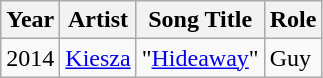<table class="wikitable sortable">
<tr>
<th>Year</th>
<th>Artist</th>
<th>Song Title</th>
<th>Role</th>
</tr>
<tr>
<td>2014</td>
<td><a href='#'>Kiesza</a></td>
<td>"<a href='#'>Hideaway</a>"</td>
<td>Guy</td>
</tr>
</table>
